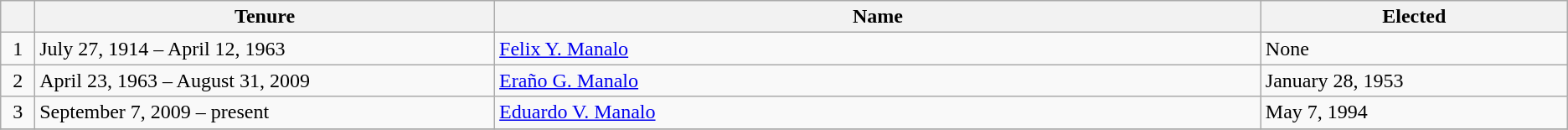<table class="wikitable">
<tr>
<th style="width:1%;" align=center></th>
<th style="width:15%;">Tenure</th>
<th style="width:25%;">Name</th>
<th style="width:10%;">Elected <br></th>
</tr>
<tr valign="top">
<td align=center>1</td>
<td>July 27, 1914 – April 12, 1963</td>
<td><a href='#'>Felix Y. Manalo</a></td>
<td>None </td>
</tr>
<tr valign="top">
<td align=center>2</td>
<td>April 23, 1963 – August 31, 2009</td>
<td><a href='#'>Eraño G. Manalo</a></td>
<td>January 28, 1953</td>
</tr>
<tr valign="top">
<td align=center>3</td>
<td>September 7, 2009 – present</td>
<td><a href='#'>Eduardo V. Manalo</a></td>
<td>May 7, 1994</td>
</tr>
<tr>
</tr>
</table>
